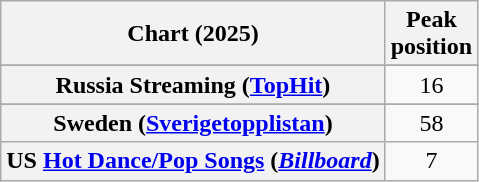<table class="wikitable sortable plainrowheaders" style="text-align:center">
<tr>
<th scope="col">Chart (2025)</th>
<th scope="col">Peak<br>position</th>
</tr>
<tr>
</tr>
<tr>
</tr>
<tr>
</tr>
<tr>
<th scope="row">Russia Streaming (<a href='#'>TopHit</a>)</th>
<td>16</td>
</tr>
<tr>
</tr>
<tr>
<th scope="row">Sweden (<a href='#'>Sverigetopplistan</a>)</th>
<td>58</td>
</tr>
<tr>
<th scope="row">US <a href='#'>Hot Dance/Pop Songs</a> (<em><a href='#'>Billboard</a></em>)</th>
<td>7</td>
</tr>
</table>
